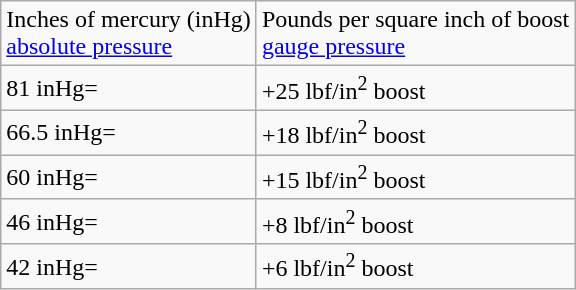<table class="wikitable">
<tr>
<td>Inches of mercury (inHg) <br><a href='#'>absolute pressure</a></td>
<td>Pounds per square inch of boost<br><a href='#'>gauge pressure</a></td>
</tr>
<tr>
<td>81 inHg=</td>
<td>+25 lbf/in<sup>2</sup> boost</td>
</tr>
<tr>
<td>66.5 inHg=</td>
<td>+18 lbf/in<sup>2</sup> boost</td>
</tr>
<tr>
<td>60 inHg=</td>
<td>+15 lbf/in<sup>2</sup> boost</td>
</tr>
<tr>
<td>46 inHg=</td>
<td>+8 lbf/in<sup>2</sup> boost</td>
</tr>
<tr>
<td>42 inHg=</td>
<td>+6 lbf/in<sup>2</sup> boost</td>
</tr>
</table>
